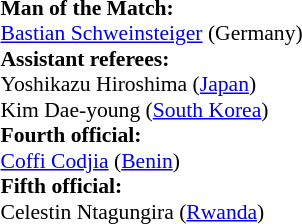<table width=50% style="font-size: 90%">
<tr>
<td><br><strong>Man of the Match:</strong>
<br><a href='#'>Bastian Schweinsteiger</a> (Germany)<br><strong>Assistant referees:</strong>
<br>Yoshikazu Hiroshima (<a href='#'>Japan</a>)
<br>Kim Dae-young (<a href='#'>South Korea</a>)
<br><strong>Fourth official:</strong>
<br><a href='#'>Coffi Codjia</a> (<a href='#'>Benin</a>)
<br><strong>Fifth official:</strong>
<br>Celestin Ntagungira (<a href='#'>Rwanda</a>)</td>
</tr>
</table>
